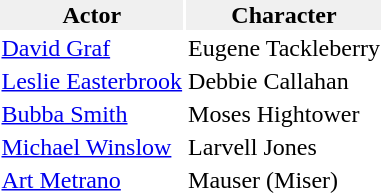<table>
<tr style="text-align:center; background:#f0f0f0;">
<td><strong>Actor</strong></td>
<td><strong>Character</strong></td>
</tr>
<tr>
<td><a href='#'>David Graf</a></td>
<td>Eugene Tackleberry</td>
</tr>
<tr>
<td><a href='#'>Leslie Easterbrook</a></td>
<td>Debbie Callahan</td>
</tr>
<tr>
<td><a href='#'>Bubba Smith</a></td>
<td>Moses Hightower</td>
</tr>
<tr>
<td><a href='#'>Michael Winslow</a></td>
<td>Larvell Jones</td>
</tr>
<tr>
<td><a href='#'>Art Metrano</a></td>
<td>Mauser (Miser)</td>
</tr>
<tr>
<td></td>
</tr>
</table>
